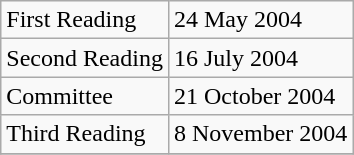<table class="wikitable" border="1">
<tr>
<td>First Reading</td>
<td>24 May 2004</td>
</tr>
<tr>
<td>Second Reading</td>
<td>16 July 2004</td>
</tr>
<tr>
<td>Committee</td>
<td>21 October 2004</td>
</tr>
<tr>
<td>Third Reading</td>
<td>8 November 2004</td>
</tr>
<tr>
</tr>
</table>
